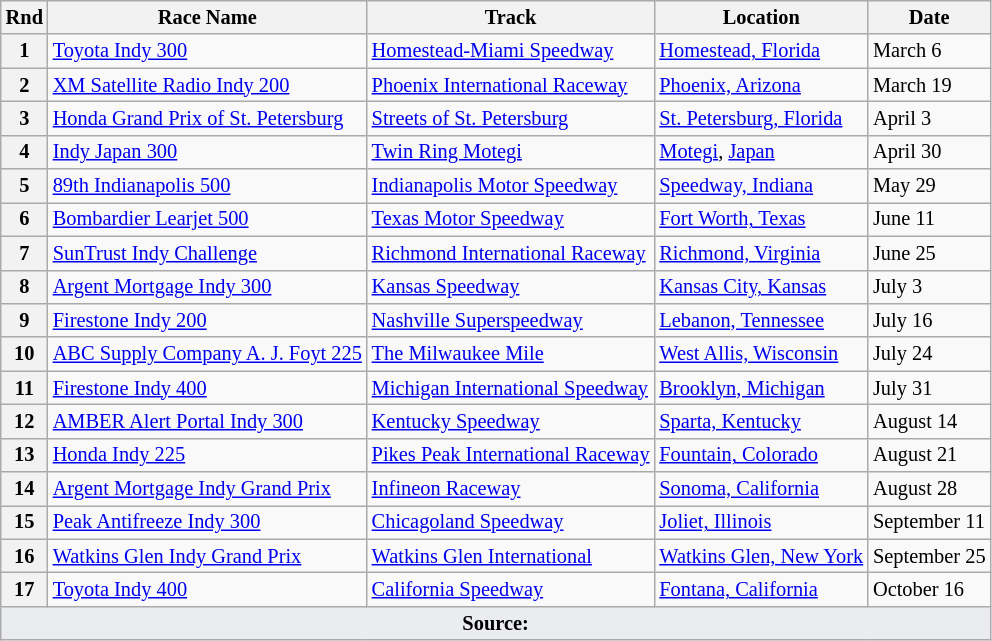<table class="wikitable" style="font-size: 85%">
<tr>
<th>Rnd</th>
<th>Race Name</th>
<th>Track</th>
<th>Location</th>
<th>Date</th>
</tr>
<tr>
<th>1</th>
<td><a href='#'>Toyota Indy 300</a></td>
<td> <a href='#'>Homestead-Miami Speedway</a></td>
<td><a href='#'>Homestead, Florida</a></td>
<td>March 6</td>
</tr>
<tr>
<th>2</th>
<td><a href='#'>XM Satellite Radio Indy 200</a></td>
<td> <a href='#'>Phoenix International Raceway</a></td>
<td><a href='#'>Phoenix, Arizona</a></td>
<td>March 19</td>
</tr>
<tr>
<th>3</th>
<td><a href='#'>Honda Grand Prix of St. Petersburg</a></td>
<td> <a href='#'>Streets of St. Petersburg</a></td>
<td><a href='#'>St. Petersburg, Florida</a></td>
<td>April 3</td>
</tr>
<tr>
<th>4</th>
<td><a href='#'>Indy Japan 300</a></td>
<td> <a href='#'>Twin Ring Motegi</a></td>
<td><a href='#'>Motegi</a>, <a href='#'>Japan</a></td>
<td>April 30</td>
</tr>
<tr>
<th>5</th>
<td><a href='#'>89th Indianapolis 500</a></td>
<td> <a href='#'>Indianapolis Motor Speedway</a></td>
<td><a href='#'>Speedway, Indiana</a></td>
<td>May 29</td>
</tr>
<tr>
<th>6</th>
<td><a href='#'>Bombardier Learjet 500</a></td>
<td> <a href='#'>Texas Motor Speedway</a></td>
<td><a href='#'>Fort Worth, Texas</a></td>
<td>June 11</td>
</tr>
<tr>
<th>7</th>
<td><a href='#'>SunTrust Indy Challenge</a></td>
<td> <a href='#'>Richmond International Raceway</a></td>
<td><a href='#'>Richmond, Virginia</a></td>
<td>June 25</td>
</tr>
<tr>
<th>8</th>
<td><a href='#'>Argent Mortgage Indy 300</a></td>
<td> <a href='#'>Kansas Speedway</a></td>
<td><a href='#'>Kansas City, Kansas</a></td>
<td>July 3</td>
</tr>
<tr>
<th>9</th>
<td><a href='#'>Firestone Indy 200</a></td>
<td> <a href='#'>Nashville Superspeedway</a></td>
<td><a href='#'>Lebanon, Tennessee</a></td>
<td>July 16</td>
</tr>
<tr>
<th>10</th>
<td><a href='#'>ABC Supply Company A. J. Foyt 225</a></td>
<td> <a href='#'>The Milwaukee Mile</a></td>
<td><a href='#'>West Allis, Wisconsin</a></td>
<td>July 24</td>
</tr>
<tr>
<th>11</th>
<td><a href='#'>Firestone Indy 400</a></td>
<td> <a href='#'>Michigan International Speedway</a></td>
<td><a href='#'>Brooklyn, Michigan</a></td>
<td>July 31</td>
</tr>
<tr>
<th>12</th>
<td><a href='#'>AMBER Alert Portal Indy 300</a></td>
<td> <a href='#'>Kentucky Speedway</a></td>
<td><a href='#'>Sparta, Kentucky</a></td>
<td>August 14</td>
</tr>
<tr>
<th>13</th>
<td><a href='#'>Honda Indy 225</a></td>
<td> <a href='#'>Pikes Peak International Raceway</a></td>
<td><a href='#'>Fountain, Colorado</a></td>
<td>August 21</td>
</tr>
<tr>
<th>14</th>
<td><a href='#'>Argent Mortgage Indy Grand Prix</a></td>
<td> <a href='#'>Infineon Raceway</a></td>
<td><a href='#'>Sonoma, California</a></td>
<td>August 28</td>
</tr>
<tr>
<th>15</th>
<td><a href='#'>Peak Antifreeze Indy 300</a></td>
<td> <a href='#'>Chicagoland Speedway</a></td>
<td><a href='#'>Joliet, Illinois</a></td>
<td>September 11</td>
</tr>
<tr>
<th>16</th>
<td><a href='#'>Watkins Glen Indy Grand Prix</a></td>
<td> <a href='#'>Watkins Glen International</a></td>
<td><a href='#'>Watkins Glen, New York</a></td>
<td>September 25</td>
</tr>
<tr>
<th>17</th>
<td><a href='#'>Toyota Indy 400</a></td>
<td> <a href='#'>California Speedway</a></td>
<td><a href='#'>Fontana, California</a></td>
<td>October 16</td>
</tr>
<tr>
<td colspan="5" style="background-color:#EAECF0;text-align:center" align="bottom"><strong>Source:</strong></td>
</tr>
</table>
